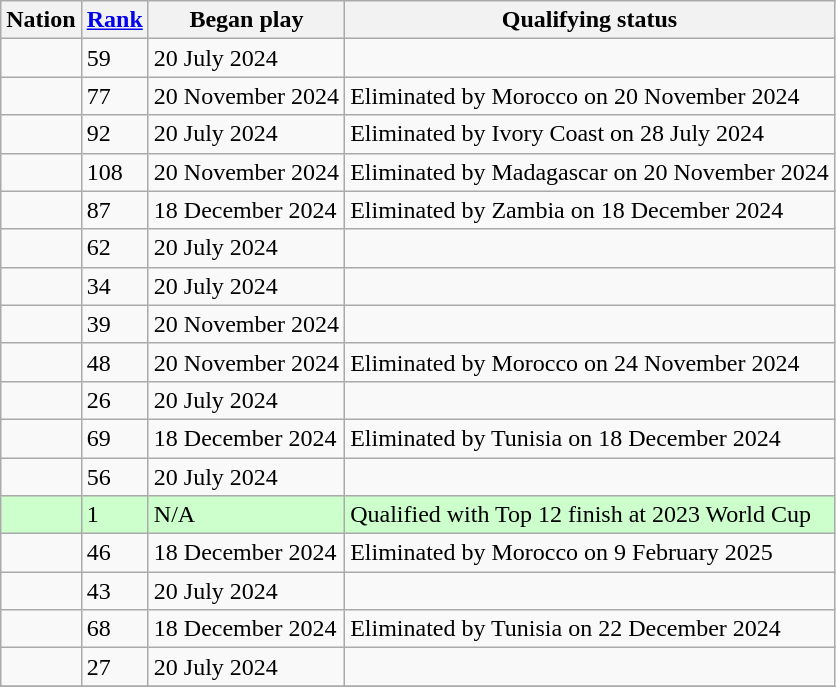<table class="wikitable sortable">
<tr>
<th>Nation</th>
<th data-sort-type="number"><a href='#'>Rank</a></th>
<th data-sort-type="date">Began play</th>
<th>Qualifying status</th>
</tr>
<tr>
<td></td>
<td>59</td>
<td>20 July 2024</td>
<td></td>
</tr>
<tr>
<td></td>
<td>77</td>
<td>20 November 2024</td>
<td>Eliminated by Morocco on 20 November 2024</td>
</tr>
<tr>
<td></td>
<td>92</td>
<td>20 July 2024</td>
<td>Eliminated by Ivory Coast on 28 July 2024</td>
</tr>
<tr>
<td></td>
<td>108</td>
<td>20 November 2024</td>
<td>Eliminated by Madagascar on 20 November 2024</td>
</tr>
<tr>
<td></td>
<td>87</td>
<td>18 December 2024</td>
<td>Eliminated by Zambia on 18 December 2024</td>
</tr>
<tr>
<td></td>
<td>62</td>
<td>20 July 2024</td>
<td></td>
</tr>
<tr>
<td></td>
<td>34</td>
<td>20 July 2024</td>
<td></td>
</tr>
<tr>
<td></td>
<td>39</td>
<td>20 November 2024</td>
<td></td>
</tr>
<tr>
<td></td>
<td>48</td>
<td>20 November 2024</td>
<td>Eliminated by Morocco on 24 November 2024</td>
</tr>
<tr>
<td></td>
<td>26</td>
<td>20 July 2024</td>
<td></td>
</tr>
<tr>
<td></td>
<td>69</td>
<td>18 December 2024</td>
<td>Eliminated by Tunisia on 18 December 2024</td>
</tr>
<tr>
<td></td>
<td>56</td>
<td>20 July 2024</td>
<td></td>
</tr>
<tr bgcolor="#ccffcc">
<td><strong></strong></td>
<td>1</td>
<td>N/A</td>
<td>Qualified with Top 12 finish at 2023 World Cup</td>
</tr>
<tr>
<td></td>
<td>46</td>
<td>18 December 2024</td>
<td>Eliminated by Morocco on 9 February 2025</td>
</tr>
<tr>
<td></td>
<td>43</td>
<td>20 July 2024</td>
<td></td>
</tr>
<tr>
<td></td>
<td>68</td>
<td>18 December 2024</td>
<td>Eliminated by Tunisia on 22 December 2024</td>
</tr>
<tr>
<td></td>
<td>27</td>
<td>20 July 2024</td>
<td></td>
</tr>
<tr>
</tr>
</table>
